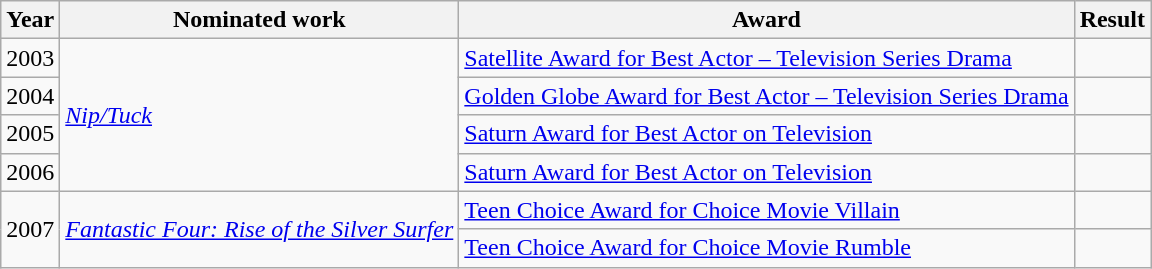<table class="wikitable sortable">
<tr>
<th>Year</th>
<th>Nominated work</th>
<th>Award</th>
<th>Result</th>
</tr>
<tr>
<td>2003</td>
<td rowspan=4><em><a href='#'>Nip/Tuck</a></em></td>
<td><a href='#'>Satellite Award for Best Actor – Television Series Drama</a></td>
<td></td>
</tr>
<tr>
<td>2004</td>
<td><a href='#'>Golden Globe Award for Best Actor – Television Series Drama</a></td>
<td></td>
</tr>
<tr>
<td>2005</td>
<td><a href='#'>Saturn Award for Best Actor on Television</a></td>
<td></td>
</tr>
<tr>
<td>2006</td>
<td><a href='#'>Saturn Award for Best Actor on Television</a></td>
<td></td>
</tr>
<tr>
<td rowspan=2>2007</td>
<td rowspan=2><em><a href='#'>Fantastic Four: Rise of the Silver Surfer</a></em></td>
<td><a href='#'>Teen Choice Award for Choice Movie Villain</a></td>
<td></td>
</tr>
<tr>
<td><a href='#'>Teen Choice Award for Choice Movie Rumble</a> </td>
<td></td>
</tr>
</table>
